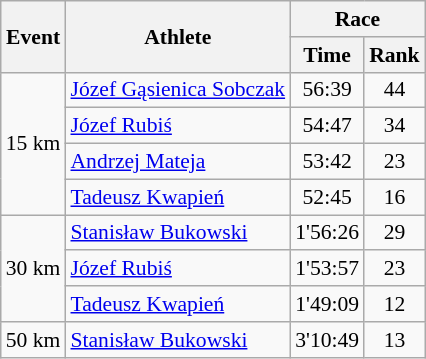<table class="wikitable" border="1" style="font-size:90%">
<tr>
<th rowspan=2>Event</th>
<th rowspan=2>Athlete</th>
<th colspan=2>Race</th>
</tr>
<tr>
<th>Time</th>
<th>Rank</th>
</tr>
<tr>
<td rowspan=4>15 km</td>
<td><a href='#'>Józef Gąsienica Sobczak</a></td>
<td align=center>56:39</td>
<td align=center>44</td>
</tr>
<tr>
<td><a href='#'>Józef Rubiś</a></td>
<td align=center>54:47</td>
<td align=center>34</td>
</tr>
<tr>
<td><a href='#'>Andrzej Mateja</a></td>
<td align=center>53:42</td>
<td align=center>23</td>
</tr>
<tr>
<td><a href='#'>Tadeusz Kwapień</a></td>
<td align=center>52:45</td>
<td align=center>16</td>
</tr>
<tr>
<td rowspan=3>30 km</td>
<td><a href='#'>Stanisław Bukowski</a></td>
<td align=center>1'56:26</td>
<td align=center>29</td>
</tr>
<tr>
<td><a href='#'>Józef Rubiś</a></td>
<td align=center>1'53:57</td>
<td align=center>23</td>
</tr>
<tr>
<td><a href='#'>Tadeusz Kwapień</a></td>
<td align=center>1'49:09</td>
<td align=center>12</td>
</tr>
<tr>
<td>50 km</td>
<td><a href='#'>Stanisław Bukowski</a></td>
<td align=center>3'10:49</td>
<td align=center>13</td>
</tr>
</table>
